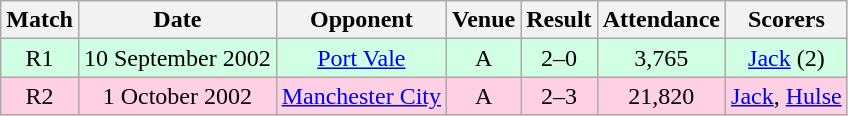<table class="wikitable" style="font-size:100%; text-align:center">
<tr>
<th>Match</th>
<th>Date</th>
<th>Opponent</th>
<th>Venue</th>
<th>Result</th>
<th>Attendance</th>
<th>Scorers</th>
</tr>
<tr style="background: #d0ffe3;">
<td>R1</td>
<td>10 September 2002</td>
<td><a href='#'>Port Vale</a></td>
<td>A</td>
<td>2–0</td>
<td>3,765</td>
<td><a href='#'>Jack</a> (2)</td>
</tr>
<tr style="background: #ffd0e3;">
<td>R2</td>
<td>1 October 2002</td>
<td><a href='#'>Manchester City</a></td>
<td>A</td>
<td>2–3</td>
<td>21,820</td>
<td><a href='#'>Jack</a>, <a href='#'>Hulse</a></td>
</tr>
</table>
